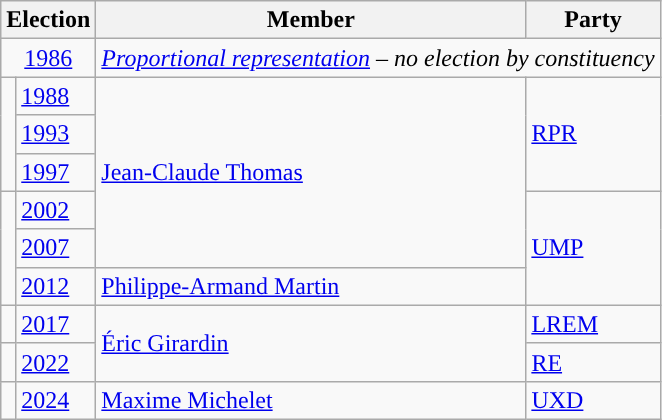<table class="wikitable">
<tr>
<th colspan="2">Election</th>
<th>Member</th>
<th>Party</th>
</tr>
<tr>
<td colspan="2" align="center"><a href='#'>1986</a></td>
<td colspan="2"><em><a href='#'>Proportional representation</a> – no election by constituency</em></td>
</tr>
<tr>
<td rowspan="3" style="color:inherit;background-color: "></td>
<td><a href='#'>1988</a></td>
<td rowspan="5"><a href='#'>Jean-Claude Thomas</a></td>
<td rowspan="3"><a href='#'>RPR</a></td>
</tr>
<tr>
<td><a href='#'>1993</a></td>
</tr>
<tr>
<td><a href='#'>1997</a></td>
</tr>
<tr>
<td rowspan="3" style="color:inherit;background-color: "></td>
<td><a href='#'>2002</a></td>
<td rowspan="3"><a href='#'>UMP</a></td>
</tr>
<tr>
<td><a href='#'>2007</a></td>
</tr>
<tr>
<td><a href='#'>2012</a></td>
<td><a href='#'>Philippe-Armand Martin</a></td>
</tr>
<tr>
<td style="color:inherit;background-color: "></td>
<td><a href='#'>2017</a></td>
<td rowspan="2"><a href='#'>Éric Girardin</a></td>
<td><a href='#'>LREM</a></td>
</tr>
<tr>
<td style="color:inherit;background-color: "></td>
<td><a href='#'>2022</a></td>
<td><a href='#'>RE</a></td>
</tr>
<tr>
<td style="color:inherit;background-color: "></td>
<td><a href='#'>2024</a></td>
<td><a href='#'>Maxime Michelet</a></td>
<td><a href='#'>UXD</a></td>
</tr>
</table>
